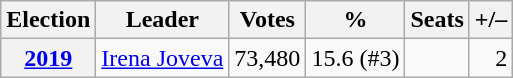<table class=wikitable style="text-align: right;">
<tr>
<th>Election</th>
<th>Leader</th>
<th>Votes</th>
<th>%</th>
<th>Seats</th>
<th>+/–</th>
</tr>
<tr>
<th><a href='#'>2019</a></th>
<td><a href='#'>Irena Joveva</a></td>
<td>73,480</td>
<td>15.6 (#3)</td>
<td></td>
<td> 2</td>
</tr>
</table>
